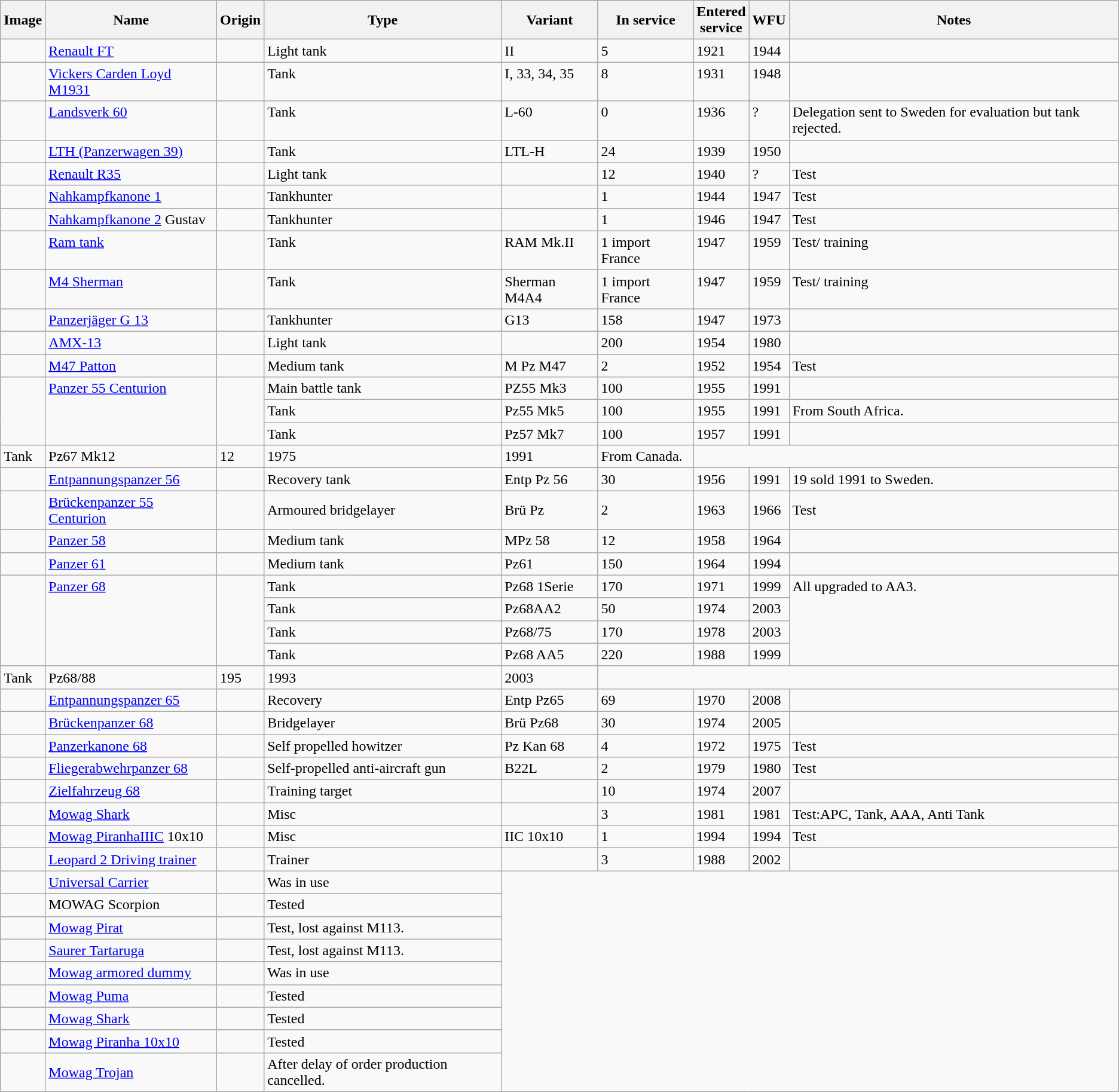<table class="wikitable">
<tr>
<th style="text-align:center; ">Image</th>
<th style="text-align:center; ">Name</th>
<th style="text-align: center; ">Origin</th>
<th style="text-align:l center; ">Type</th>
<th style="text-align:l center; ">Variant</th>
<th style="text-align: center; ">In service</th>
<th style="text-align:l center; ">Entered<br>service</th>
<th style="text-align: center; ">WFU</th>
<th style="text-align: center; ">Notes</th>
</tr>
<tr valign="top">
<td></td>
<td><a href='#'>Renault FT</a></td>
<td></td>
<td>Light tank</td>
<td>II</td>
<td>5</td>
<td>1921</td>
<td>1944</td>
<td></td>
</tr>
<tr valign="top">
<td></td>
<td><a href='#'>Vickers Carden Loyd M1931</a></td>
<td></td>
<td>Tank</td>
<td>I, 33, 34, 35</td>
<td>8</td>
<td>1931</td>
<td>1948</td>
<td></td>
</tr>
<tr valign="top">
<td></td>
<td><a href='#'>Landsverk 60</a></td>
<td></td>
<td>Tank</td>
<td>L-60</td>
<td>0</td>
<td>1936</td>
<td>?</td>
<td>Delegation sent to Sweden for evaluation but tank rejected.</td>
</tr>
<tr valign="top">
<td></td>
<td><a href='#'>LTH (Panzerwagen 39)</a></td>
<td></td>
<td>Tank</td>
<td>LTL-H</td>
<td>24</td>
<td>1939</td>
<td>1950</td>
<td></td>
</tr>
<tr valign="top">
<td></td>
<td><a href='#'>Renault R35</a></td>
<td></td>
<td>Light tank</td>
<td></td>
<td>12</td>
<td>1940</td>
<td>?</td>
<td>Test</td>
</tr>
<tr valign="top">
<td></td>
<td><a href='#'>Nahkampfkanone 1</a></td>
<td></td>
<td>Tankhunter</td>
<td></td>
<td>1</td>
<td>1944</td>
<td>1947</td>
<td>Test</td>
</tr>
<tr valign="top">
<td></td>
<td><a href='#'>Nahkampfkanone 2</a> Gustav</td>
<td></td>
<td>Tankhunter</td>
<td></td>
<td>1</td>
<td>1946</td>
<td>1947</td>
<td>Test</td>
</tr>
<tr valign="top">
<td></td>
<td><a href='#'>Ram tank</a></td>
<td></td>
<td>Tank</td>
<td>RAM Mk.II</td>
<td>1 import France</td>
<td>1947</td>
<td>1959</td>
<td>Test/ training</td>
</tr>
<tr valign="top">
<td></td>
<td><a href='#'>M4 Sherman</a></td>
<td></td>
<td>Tank</td>
<td>Sherman M4A4</td>
<td>1 import France</td>
<td>1947</td>
<td>1959</td>
<td>Test/ training</td>
</tr>
<tr>
<td></td>
<td><a href='#'>Panzerjäger G 13</a></td>
<td></td>
<td>Tankhunter</td>
<td>G13</td>
<td>158</td>
<td>1947</td>
<td>1973</td>
<td></td>
</tr>
<tr>
<td></td>
<td><a href='#'>AMX-13</a></td>
<td></td>
<td>Light tank</td>
<td></td>
<td>200</td>
<td>1954</td>
<td>1980</td>
<td></td>
</tr>
<tr>
<td></td>
<td><a href='#'>M47 Patton</a></td>
<td></td>
<td>Medium tank</td>
<td>M Pz M47</td>
<td>2</td>
<td>1952</td>
<td>1954</td>
<td>Test</td>
</tr>
<tr valign="top">
<td rowspan="4"></td>
<td rowspan="4"><a href='#'>Panzer 55 Centurion</a></td>
<td rowspan="4"></td>
<td>Main battle tank</td>
<td>PZ55 Mk3</td>
<td>100</td>
<td>1955</td>
<td>1991</td>
<td></td>
</tr>
<tr>
</tr>
<tr valign="top">
<td>Tank</td>
<td>Pz55 Mk5</td>
<td>100</td>
<td>1955</td>
<td>1991</td>
<td>From South Africa.</td>
</tr>
<tr valign="top">
<td>Tank</td>
<td>Pz57 Mk7</td>
<td>100</td>
<td>1957</td>
<td>1991</td>
<td></td>
</tr>
<tr>
<td>Tank</td>
<td>Pz67 Mk12</td>
<td>12</td>
<td>1975</td>
<td>1991</td>
<td>From Canada.</td>
</tr>
<tr>
</tr>
<tr valign="top">
<td></td>
<td><a href='#'>Entpannungspanzer 56</a></td>
<td></td>
<td>Recovery tank</td>
<td>Entp Pz 56</td>
<td>30</td>
<td>1956</td>
<td>1991</td>
<td>19 sold 1991 to Sweden.</td>
</tr>
<tr>
<td></td>
<td><a href='#'>Brückenpanzer 55 Centurion</a></td>
<td></td>
<td>Armoured bridgelayer</td>
<td>Brü Pz</td>
<td>2</td>
<td>1963</td>
<td>1966</td>
<td>Test</td>
</tr>
<tr valign="top">
<td></td>
<td><a href='#'>Panzer 58</a></td>
<td></td>
<td>Medium tank</td>
<td>MPz 58</td>
<td>12</td>
<td>1958</td>
<td>1964</td>
<td></td>
</tr>
<tr valign="top">
<td></td>
<td><a href='#'>Panzer 61</a></td>
<td></td>
<td>Medium tank</td>
<td>Pz61</td>
<td>150</td>
<td>1964</td>
<td>1994</td>
<td></td>
</tr>
<tr valign="top">
<td rowspan="5"></td>
<td rowspan="5"><a href='#'>Panzer 68</a></td>
<td rowspan="5"></td>
<td>Tank</td>
<td>Pz68 1Serie</td>
<td>170</td>
<td>1971</td>
<td>1999</td>
<td rowspan="5">All upgraded to AA3.</td>
</tr>
<tr>
</tr>
<tr valign="top">
<td>Tank</td>
<td>Pz68AA2</td>
<td>50</td>
<td>1974</td>
<td>2003</td>
</tr>
<tr>
<td>Tank</td>
<td>Pz68/75</td>
<td>170</td>
<td>1978</td>
<td>2003</td>
</tr>
<tr valign="top">
<td>Tank</td>
<td>Pz68 AA5</td>
<td>220</td>
<td>1988</td>
<td>1999</td>
</tr>
<tr valign="top">
<td>Tank</td>
<td>Pz68/88</td>
<td>195</td>
<td>1993</td>
<td>2003</td>
</tr>
<tr valign="top">
<td></td>
<td><a href='#'>Entpannungspanzer 65</a></td>
<td></td>
<td>Recovery</td>
<td>Entp Pz65</td>
<td>69</td>
<td>1970</td>
<td>2008</td>
<td></td>
</tr>
<tr valign="top">
<td></td>
<td><a href='#'>Brückenpanzer 68</a></td>
<td></td>
<td>Bridgelayer</td>
<td>Brü Pz68</td>
<td>30</td>
<td>1974</td>
<td>2005</td>
<td></td>
</tr>
<tr valign="top">
<td></td>
<td><a href='#'>Panzerkanone 68</a></td>
<td></td>
<td>Self propelled howitzer</td>
<td>Pz Kan 68</td>
<td>4</td>
<td>1972</td>
<td>1975</td>
<td>Test</td>
</tr>
<tr valign="top">
<td></td>
<td><a href='#'>Fliegerabwehrpanzer 68</a></td>
<td></td>
<td>Self-propelled anti-aircraft gun</td>
<td>B22L</td>
<td>2</td>
<td>1979</td>
<td>1980</td>
<td>Test</td>
</tr>
<tr valign="top">
<td></td>
<td><a href='#'>Zielfahrzeug 68</a></td>
<td></td>
<td>Training target</td>
<td></td>
<td>10</td>
<td>1974</td>
<td>2007</td>
<td></td>
</tr>
<tr valign="top">
<td></td>
<td><a href='#'>Mowag Shark</a></td>
<td></td>
<td>Misc</td>
<td></td>
<td>3</td>
<td>1981</td>
<td>1981</td>
<td>Test:APC, Tank, AAA, Anti Tank</td>
</tr>
<tr valign="top">
<td></td>
<td><a href='#'>Mowag PiranhaIIIC</a> 10x10</td>
<td></td>
<td>Misc</td>
<td>IIC 10x10</td>
<td>1</td>
<td>1994</td>
<td>1994</td>
<td>Test</td>
</tr>
<tr valign="top">
<td></td>
<td><a href='#'>Leopard 2 Driving trainer</a></td>
<td></td>
<td>Trainer</td>
<td></td>
<td>3</td>
<td>1988</td>
<td>2002</td>
<td></td>
</tr>
<tr valign="top">
<td></td>
<td><a href='#'>Universal Carrier</a></td>
<td></td>
<td>Was in use</td>
</tr>
<tr valign="top">
<td></td>
<td>MOWAG Scorpion</td>
<td></td>
<td>Tested</td>
</tr>
<tr valign="top">
<td></td>
<td><a href='#'>Mowag Pirat</a></td>
<td></td>
<td>Test, lost against M113.</td>
</tr>
<tr valign="top">
<td></td>
<td><a href='#'>Saurer Tartaruga</a></td>
<td></td>
<td>Test, lost against M113.</td>
</tr>
<tr valign="top">
<td></td>
<td><a href='#'>Mowag armored dummy</a></td>
<td></td>
<td>Was in use</td>
</tr>
<tr valign="top">
<td></td>
<td><a href='#'>Mowag Puma</a></td>
<td></td>
<td>Tested</td>
</tr>
<tr>
<td></td>
<td><a href='#'>Mowag Shark</a></td>
<td></td>
<td>Tested</td>
</tr>
<tr valign="top">
<td></td>
<td><a href='#'>Mowag Piranha 10x10</a></td>
<td></td>
<td>Tested</td>
</tr>
<tr>
<td></td>
<td><a href='#'>Mowag Trojan</a></td>
<td></td>
<td>After delay of order production cancelled.</td>
</tr>
</table>
